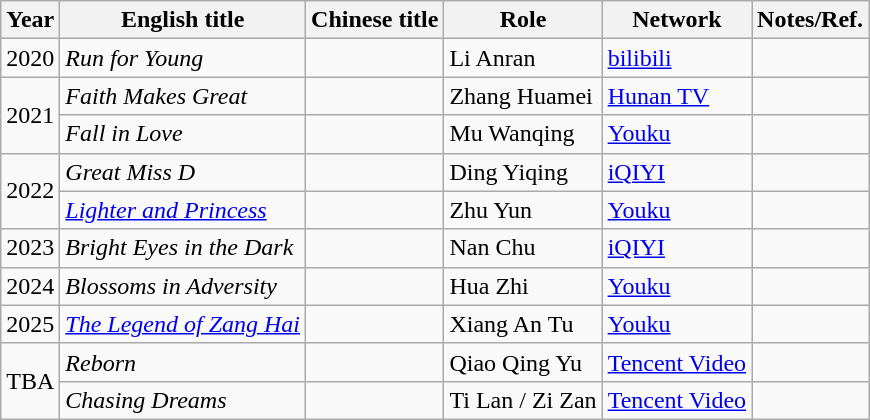<table class="wikitable sortable">
<tr>
<th>Year</th>
<th>English title</th>
<th>Chinese title</th>
<th>Role</th>
<th>Network</th>
<th>Notes/Ref.</th>
</tr>
<tr>
<td>2020</td>
<td><em>Run for Young</em></td>
<td></td>
<td>Li Anran</td>
<td><a href='#'>bilibili</a></td>
<td></td>
</tr>
<tr>
<td rowspan="2">2021</td>
<td><em>Faith Makes Great</em></td>
<td></td>
<td>Zhang Huamei</td>
<td><a href='#'>Hunan TV</a></td>
<td></td>
</tr>
<tr>
<td><em>Fall in Love</em></td>
<td></td>
<td>Mu Wanqing</td>
<td><a href='#'>Youku</a></td>
<td></td>
</tr>
<tr>
<td rowspan="2">2022</td>
<td><em>Great Miss D</em></td>
<td></td>
<td>Ding Yiqing</td>
<td><a href='#'>iQIYI</a></td>
<td></td>
</tr>
<tr>
<td><em><a href='#'>Lighter and Princess</a></em></td>
<td></td>
<td>Zhu Yun</td>
<td><a href='#'>Youku</a></td>
<td></td>
</tr>
<tr>
<td>2023</td>
<td><em>Bright Eyes in the Dark</em></td>
<td></td>
<td>Nan Chu</td>
<td><a href='#'>iQIYI</a></td>
<td></td>
</tr>
<tr>
<td>2024</td>
<td><em>Blossoms in Adversity</em></td>
<td></td>
<td>Hua Zhi</td>
<td><a href='#'>Youku</a></td>
<td></td>
</tr>
<tr>
<td>2025</td>
<td><em><a href='#'>The Legend of Zang Hai</a></em></td>
<td></td>
<td>Xiang An Tu</td>
<td><a href='#'>Youku</a></td>
<td></td>
</tr>
<tr>
<td rowspan="3">TBA</td>
<td><em>Reborn</em></td>
<td></td>
<td>Qiao Qing Yu</td>
<td><a href='#'>Tencent Video</a></td>
<td></td>
</tr>
<tr>
<td><em>Chasing Dreams</em></td>
<td></td>
<td>Ti Lan / Zi Zan</td>
<td><a href='#'>Tencent Video</a></td>
<td></td>
</tr>
</table>
